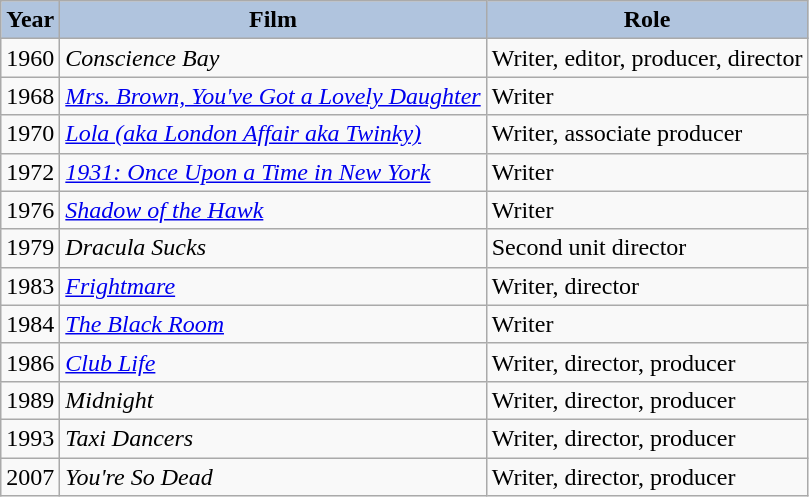<table class="wikitable">
<tr style="text-align:center;">
<th style="background:#B0C4DE;">Year</th>
<th style="background:#B0C4DE;">Film</th>
<th style="background:#B0C4DE;">Role</th>
</tr>
<tr>
<td>1960</td>
<td><em>Conscience Bay</em></td>
<td>Writer, editor, producer, director</td>
</tr>
<tr>
<td>1968</td>
<td><em><a href='#'>Mrs. Brown, You've Got a Lovely Daughter</a></em></td>
<td>Writer</td>
</tr>
<tr>
<td>1970</td>
<td><em><a href='#'>Lola (aka London Affair aka Twinky)</a></em></td>
<td>Writer, associate producer</td>
</tr>
<tr>
<td>1972</td>
<td><em><a href='#'>1931: Once Upon a Time in New York</a></em></td>
<td>Writer</td>
</tr>
<tr>
<td>1976</td>
<td><em><a href='#'>Shadow of the Hawk</a></em></td>
<td>Writer</td>
</tr>
<tr>
<td>1979</td>
<td><em>Dracula Sucks</em></td>
<td>Second unit director</td>
</tr>
<tr>
<td>1983</td>
<td><em><a href='#'>Frightmare</a></em></td>
<td>Writer, director</td>
</tr>
<tr>
<td>1984</td>
<td><em><a href='#'>The Black Room</a></em></td>
<td>Writer</td>
</tr>
<tr>
<td>1986</td>
<td><em><a href='#'>Club Life</a></em></td>
<td>Writer, director, producer</td>
</tr>
<tr>
<td>1989</td>
<td><em>Midnight</em></td>
<td>Writer, director, producer</td>
</tr>
<tr>
<td>1993</td>
<td><em>Taxi Dancers</em></td>
<td>Writer, director, producer</td>
</tr>
<tr>
<td>2007</td>
<td><em>You're So Dead</em></td>
<td>Writer, director, producer</td>
</tr>
</table>
